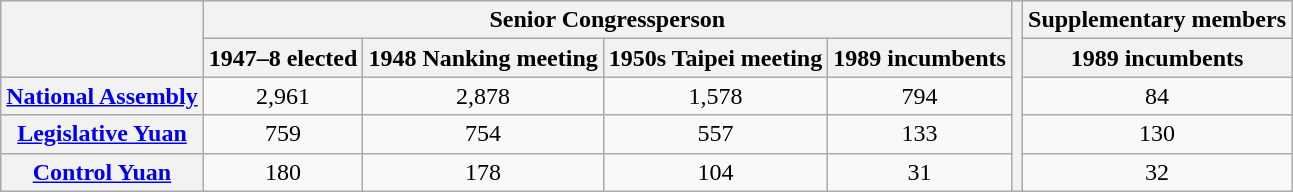<table class="wikitable" style="text-align:center;">
<tr>
<th rowspan="2"></th>
<th colspan="4">Senior Congressperson</th>
<th rowspan="5"></th>
<th>Supplementary members</th>
</tr>
<tr>
<th>1947–8 elected</th>
<th>1948 Nanking meeting</th>
<th>1950s Taipei meeting</th>
<th>1989 incumbents</th>
<th>1989 incumbents</th>
</tr>
<tr>
<th><a href='#'>National Assembly</a></th>
<td>2,961</td>
<td>2,878</td>
<td>1,578</td>
<td>794</td>
<td>84</td>
</tr>
<tr>
<th><a href='#'>Legislative Yuan</a></th>
<td>759</td>
<td>754</td>
<td>557</td>
<td>133</td>
<td>130</td>
</tr>
<tr>
<th><a href='#'>Control Yuan</a></th>
<td>180</td>
<td>178</td>
<td>104</td>
<td>31</td>
<td>32</td>
</tr>
</table>
